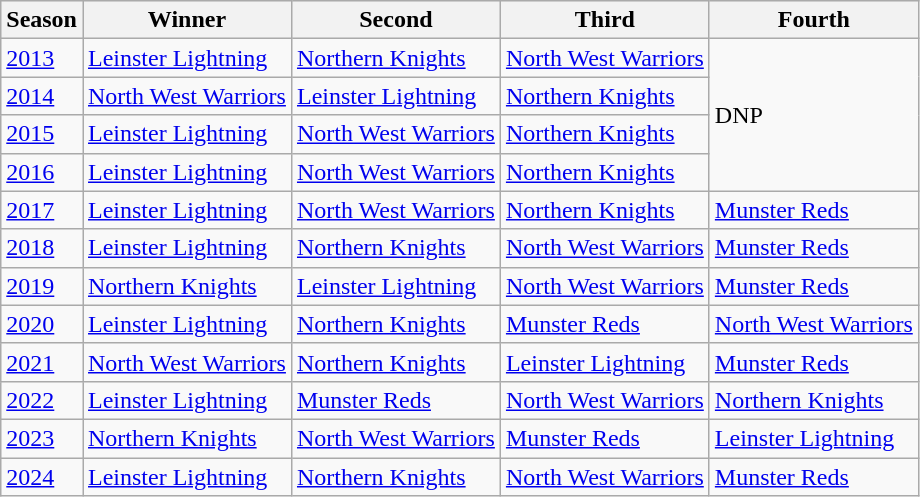<table class="wikitable">
<tr style="background:#efefef;">
<th>Season</th>
<th>Winner</th>
<th>Second</th>
<th>Third</th>
<th>Fourth</th>
</tr>
<tr>
<td><a href='#'>2013</a></td>
<td><a href='#'>Leinster Lightning</a></td>
<td><a href='#'>Northern Knights</a></td>
<td><a href='#'>North West Warriors</a></td>
<td rowspan="4">DNP</td>
</tr>
<tr>
<td><a href='#'>2014</a></td>
<td><a href='#'>North West Warriors</a></td>
<td><a href='#'>Leinster Lightning</a></td>
<td><a href='#'>Northern Knights</a></td>
</tr>
<tr>
<td><a href='#'>2015</a></td>
<td><a href='#'>Leinster Lightning</a></td>
<td><a href='#'>North West Warriors</a></td>
<td><a href='#'>Northern Knights</a></td>
</tr>
<tr>
<td><a href='#'>2016</a></td>
<td><a href='#'>Leinster Lightning</a></td>
<td><a href='#'>North West Warriors</a></td>
<td><a href='#'>Northern Knights</a></td>
</tr>
<tr>
<td><a href='#'>2017</a></td>
<td><a href='#'>Leinster Lightning</a></td>
<td><a href='#'>North West Warriors</a></td>
<td><a href='#'>Northern Knights</a></td>
<td><a href='#'>Munster Reds</a></td>
</tr>
<tr>
<td><a href='#'>2018</a></td>
<td><a href='#'>Leinster Lightning</a></td>
<td><a href='#'>Northern Knights</a></td>
<td><a href='#'>North West Warriors</a></td>
<td><a href='#'>Munster Reds</a></td>
</tr>
<tr>
<td><a href='#'>2019</a></td>
<td><a href='#'>Northern Knights</a></td>
<td><a href='#'>Leinster Lightning</a></td>
<td><a href='#'>North West Warriors</a></td>
<td><a href='#'>Munster Reds</a></td>
</tr>
<tr>
<td><a href='#'>2020</a></td>
<td><a href='#'>Leinster Lightning</a></td>
<td><a href='#'>Northern Knights</a></td>
<td><a href='#'>Munster Reds</a></td>
<td><a href='#'>North West Warriors</a></td>
</tr>
<tr>
<td><a href='#'>2021</a></td>
<td><a href='#'>North West Warriors</a></td>
<td><a href='#'>Northern Knights</a></td>
<td><a href='#'>Leinster Lightning</a></td>
<td><a href='#'>Munster Reds</a></td>
</tr>
<tr>
<td><a href='#'>2022</a></td>
<td><a href='#'>Leinster Lightning</a></td>
<td><a href='#'>Munster Reds</a></td>
<td><a href='#'>North West Warriors</a></td>
<td><a href='#'>Northern Knights</a></td>
</tr>
<tr>
<td><a href='#'>2023</a></td>
<td><a href='#'>Northern Knights</a></td>
<td><a href='#'>North West Warriors</a></td>
<td><a href='#'>Munster Reds</a></td>
<td><a href='#'>Leinster Lightning</a></td>
</tr>
<tr>
<td><a href='#'>2024</a></td>
<td><a href='#'>Leinster Lightning</a></td>
<td><a href='#'>Northern Knights</a></td>
<td><a href='#'>North West Warriors</a></td>
<td><a href='#'>Munster Reds</a></td>
</tr>
</table>
